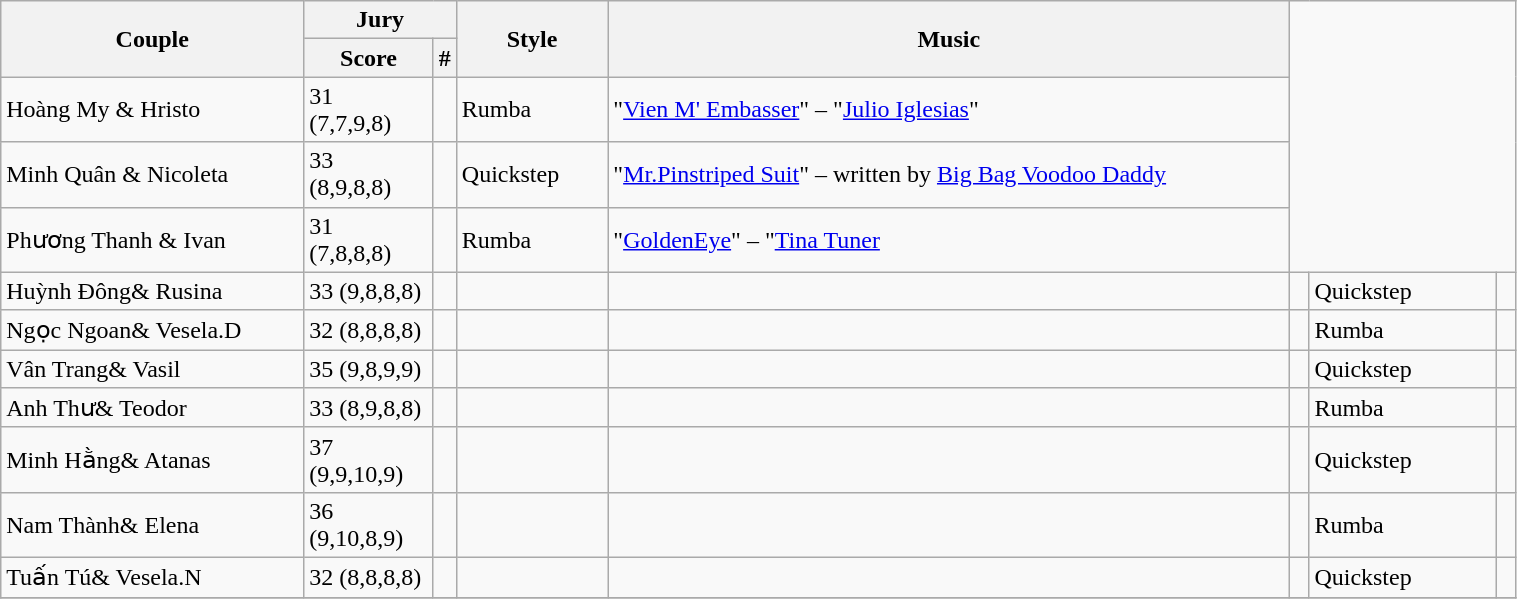<table class="wikitable" style="width:80%;">
<tr>
<th rowspan=2 style="width:20%;">Couple</th>
<th colspan=2 style="width:10%;">Jury</th>
<th rowspan=2 style="width:10%;">Style</th>
<th rowspan=2 style="width:45%;">Music</th>
</tr>
<tr>
<th>Score</th>
<th>#</th>
</tr>
<tr>
<td>Hoàng My & Hristo</td>
<td>31<br> (7,7,9,8)</td>
<td><strong><em></em></strong></td>
<td>Rumba</td>
<td>"<a href='#'>Vien M' Embasser</a>" – "<a href='#'>Julio Iglesias</a>"</td>
</tr>
<tr>
<td>Minh Quân & Nicoleta</td>
<td>33<br> (8,9,8,8)</td>
<td><strong><em></em></strong></td>
<td>Quickstep</td>
<td>"<a href='#'>Mr.Pinstriped Suit</a>" – written by <a href='#'>Big Bag Voodoo Daddy</a></td>
</tr>
<tr>
<td>Phương Thanh & Ivan</td>
<td>31<br> (7,8,8,8)</td>
<td><strong><em></em></strong></td>
<td>Rumba</td>
<td>"<a href='#'>GoldenEye</a>" – "<a href='#'>Tina Tuner</a></td>
</tr>
<tr>
<td>Huỳnh Đông& Rusina</td>
<td>33 (9,8,8,8)</td>
<td><strong><em></em></strong></td>
<td></td>
<td><strong><em></em></strong></td>
<td><strong><em></em></strong></td>
<td>Quickstep</td>
<td></td>
</tr>
<tr>
<td>Ngọc Ngoan& Vesela.D</td>
<td>32 (8,8,8,8)</td>
<td><strong><em></em></strong></td>
<td></td>
<td><strong><em></em></strong></td>
<td><strong><em></em></strong></td>
<td>Rumba</td>
<td></td>
</tr>
<tr>
<td>Vân Trang& Vasil</td>
<td>35 (9,8,9,9)</td>
<td><strong><em></em></strong></td>
<td></td>
<td><strong><em></em></strong></td>
<td><strong><em></em></strong></td>
<td>Quickstep</td>
<td></td>
</tr>
<tr>
<td>Anh Thư& Teodor</td>
<td>33 (8,9,8,8)</td>
<td><strong><em></em></strong></td>
<td></td>
<td><strong><em></em></strong></td>
<td><strong><em></em></strong></td>
<td>Rumba</td>
<td></td>
</tr>
<tr>
<td>Minh Hằng& Atanas</td>
<td>37 (9,9,10,9)</td>
<td><strong><em></em></strong></td>
<td></td>
<td><strong><em></em></strong></td>
<td><strong><em></em></strong></td>
<td>Quickstep</td>
<td></td>
</tr>
<tr>
<td>Nam Thành& Elena</td>
<td>36 (9,10,8,9)</td>
<td><strong><em></em></strong></td>
<td></td>
<td><strong><em></em></strong></td>
<td><strong><em></em></strong></td>
<td>Rumba</td>
<td></td>
</tr>
<tr>
<td>Tuấn Tú& Vesela.N</td>
<td>32 (8,8,8,8)</td>
<td><strong><em></em></strong></td>
<td></td>
<td><strong><em></em></strong></td>
<td><strong><em></em></strong></td>
<td>Quickstep</td>
<td></td>
</tr>
<tr>
</tr>
</table>
